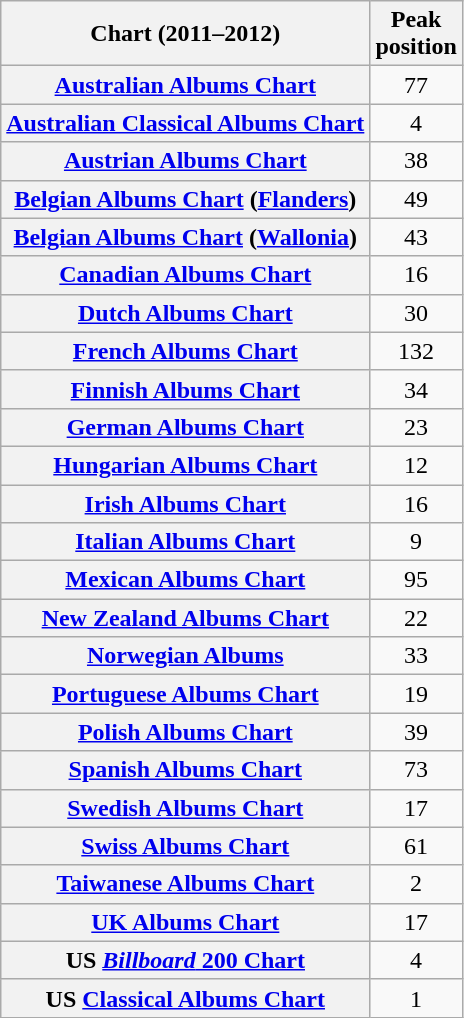<table class="wikitable plainrowheaders sortable" style="text-align:center;">
<tr>
<th scope="col">Chart (2011–2012)</th>
<th scope="col">Peak<br>position</th>
</tr>
<tr>
<th scope="row"><a href='#'>Australian Albums Chart</a></th>
<td style="text-align:center;">77</td>
</tr>
<tr>
<th scope="row"><a href='#'>Australian Classical Albums Chart</a></th>
<td style="text-align:center;">4</td>
</tr>
<tr>
<th scope="row"><a href='#'>Austrian Albums Chart</a></th>
<td style="text-align:center;">38</td>
</tr>
<tr>
<th scope="row"><a href='#'>Belgian Albums Chart</a> (<a href='#'>Flanders</a>)</th>
<td style="text-align:center;">49</td>
</tr>
<tr>
<th scope="row"><a href='#'>Belgian Albums Chart</a> (<a href='#'>Wallonia</a>)</th>
<td style="text-align:center;">43</td>
</tr>
<tr>
<th scope="row"><a href='#'>Canadian Albums Chart</a></th>
<td style="text-align:center;">16</td>
</tr>
<tr>
<th scope="row"><a href='#'>Dutch Albums Chart</a></th>
<td style="text-align:center;">30</td>
</tr>
<tr>
<th scope="row"><a href='#'>French Albums Chart</a></th>
<td style="text-align:center;">132</td>
</tr>
<tr>
<th scope="row"><a href='#'>Finnish Albums Chart</a></th>
<td style="text-align:center;">34</td>
</tr>
<tr>
<th scope="row"><a href='#'>German Albums Chart</a></th>
<td style="text-align:center;">23</td>
</tr>
<tr>
<th scope="row"><a href='#'>Hungarian Albums Chart</a></th>
<td style="text-align:center;">12</td>
</tr>
<tr>
<th scope="row"><a href='#'>Irish Albums Chart</a></th>
<td>16</td>
</tr>
<tr>
<th scope="row"><a href='#'>Italian Albums Chart</a></th>
<td>9</td>
</tr>
<tr>
<th scope="row"><a href='#'>Mexican Albums Chart</a></th>
<td style="text-align:center;">95</td>
</tr>
<tr>
<th scope="row"><a href='#'>New Zealand Albums Chart</a></th>
<td style="text-align:center;">22</td>
</tr>
<tr>
<th scope="row"><a href='#'>Norwegian Albums</a></th>
<td style="text-align:center;">33</td>
</tr>
<tr>
<th scope="row"><a href='#'>Portuguese Albums Chart</a></th>
<td style="text-align:center;">19</td>
</tr>
<tr>
<th scope="row"><a href='#'>Polish Albums Chart</a></th>
<td style="text-align:center;">39</td>
</tr>
<tr>
<th scope="row"><a href='#'>Spanish Albums Chart</a></th>
<td style="text-align:center;">73</td>
</tr>
<tr>
<th scope="row"><a href='#'>Swedish Albums Chart</a></th>
<td style="text-align:center;">17</td>
</tr>
<tr>
<th scope="row"><a href='#'>Swiss Albums Chart</a></th>
<td style="text-align:center;">61</td>
</tr>
<tr>
<th scope="row"><a href='#'>Taiwanese Albums Chart</a></th>
<td style="text-align:center;">2</td>
</tr>
<tr>
<th scope="row"><a href='#'>UK Albums Chart</a></th>
<td>17</td>
</tr>
<tr>
<th scope="row">US <a href='#'><em>Billboard</em> 200 Chart</a></th>
<td>4</td>
</tr>
<tr>
<th scope="row">US <a href='#'>Classical Albums Chart</a></th>
<td>1</td>
</tr>
</table>
